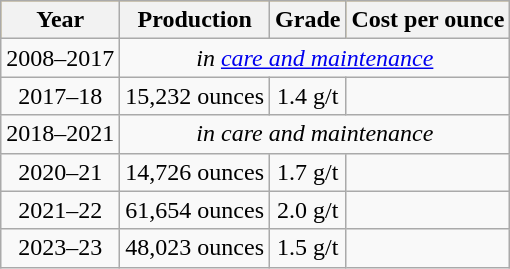<table class="wikitable">
<tr style="text-align:center; background:#daa520;">
<th>Year</th>
<th>Production</th>
<th>Grade</th>
<th>Cost per ounce</th>
</tr>
<tr style="text-align:center;">
<td>2008–2017</td>
<td colspan=3><em>in <a href='#'>care and maintenance</a></em></td>
</tr>
<tr style="text-align:center;">
<td>2017–18</td>
<td>15,232 ounces</td>
<td>1.4 g/t</td>
<td></td>
</tr>
<tr style="text-align:center;">
<td>2018–2021</td>
<td colspan=3><em>in care and maintenance</em></td>
</tr>
<tr style="text-align:center;">
<td>2020–21</td>
<td>14,726 ounces</td>
<td>1.7 g/t</td>
<td></td>
</tr>
<tr style="text-align:center;">
<td>2021–22</td>
<td>61,654 ounces</td>
<td>2.0 g/t</td>
<td></td>
</tr>
<tr style="text-align:center;">
<td>2023–23</td>
<td>48,023 ounces</td>
<td>1.5 g/t</td>
<td></td>
</tr>
</table>
